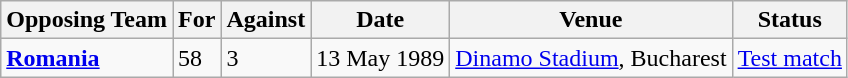<table class="wikitable">
<tr>
<th>Opposing Team</th>
<th>For</th>
<th>Against</th>
<th>Date</th>
<th>Venue</th>
<th>Status</th>
</tr>
<tr>
<td><strong><a href='#'>Romania</a></strong></td>
<td>58</td>
<td>3</td>
<td>13 May 1989</td>
<td><a href='#'>Dinamo Stadium</a>, Bucharest</td>
<td><a href='#'>Test match</a></td>
</tr>
</table>
